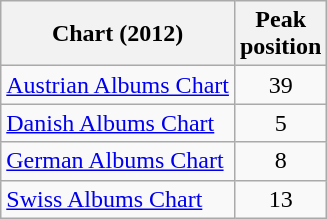<table class="wikitable sortable plainrowheaders">
<tr>
<th>Chart (2012)</th>
<th>Peak<br>position</th>
</tr>
<tr>
<td><a href='#'>Austrian Albums Chart</a></td>
<td style="text-align:center;">39</td>
</tr>
<tr>
<td><a href='#'>Danish Albums Chart</a></td>
<td style="text-align:center;">5</td>
</tr>
<tr>
<td><a href='#'>German Albums Chart</a></td>
<td style="text-align:center;">8</td>
</tr>
<tr>
<td><a href='#'>Swiss Albums Chart</a></td>
<td style="text-align:center;">13</td>
</tr>
</table>
